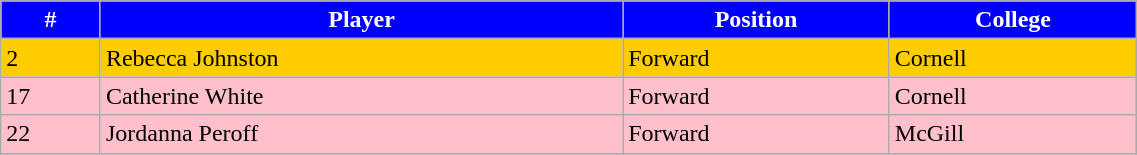<table class="wikitable" width="60%">
<tr align="center"  style="background:blue;color:#FFFFFF;">
<td><strong>#</strong></td>
<td><strong>Player</strong></td>
<td><strong>Position</strong></td>
<td><strong>College</strong></td>
</tr>
<tr bgcolor="#FFCC00">
<td>2</td>
<td>Rebecca Johnston</td>
<td>Forward</td>
<td>Cornell</td>
</tr>
<tr bgcolor="pink">
<td>17</td>
<td>Catherine White</td>
<td>Forward</td>
<td>Cornell</td>
</tr>
<tr bgcolor="pink">
<td>22</td>
<td>Jordanna Peroff</td>
<td>Forward</td>
<td>McGill</td>
</tr>
<tr>
</tr>
</table>
